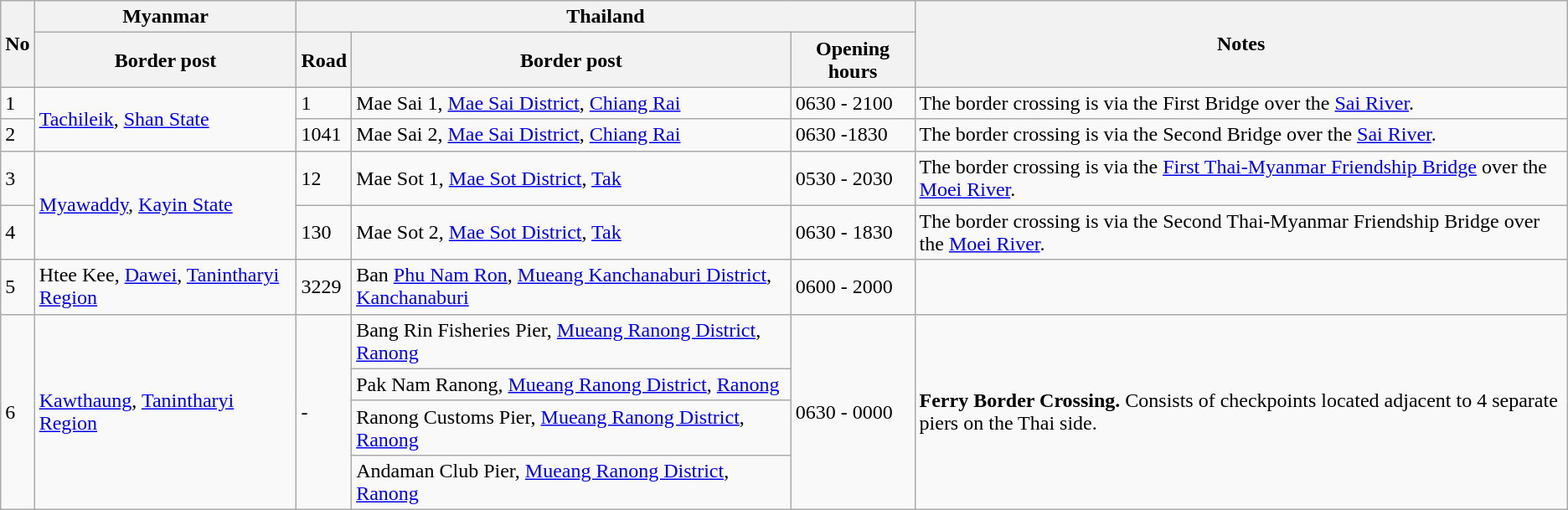<table class="wikitable">
<tr>
<th rowspan="2">No</th>
<th>Myanmar</th>
<th colspan="3">Thailand</th>
<th rowspan="2">Notes</th>
</tr>
<tr>
<th>Border post</th>
<th>Road</th>
<th>Border post</th>
<th>Opening hours</th>
</tr>
<tr>
<td>1</td>
<td rowspan="2"><a href='#'>Tachileik</a>, <a href='#'>Shan State</a></td>
<td>1</td>
<td>Mae Sai 1, <a href='#'>Mae Sai District</a>, <a href='#'>Chiang Rai</a></td>
<td>0630 - 2100</td>
<td>The border crossing is via the First Bridge over the <a href='#'>Sai River</a>.</td>
</tr>
<tr>
<td>2</td>
<td>1041</td>
<td>Mae Sai 2, <a href='#'>Mae Sai District</a>, <a href='#'>Chiang Rai</a></td>
<td>0630 -1830</td>
<td>The border crossing is via the Second Bridge over the <a href='#'>Sai River</a>.</td>
</tr>
<tr>
<td>3</td>
<td rowspan="2"><a href='#'>Myawaddy</a>, <a href='#'>Kayin State</a></td>
<td>12</td>
<td>Mae Sot 1, <a href='#'>Mae Sot District</a>, <a href='#'>Tak</a></td>
<td>0530 - 2030</td>
<td>The border crossing is via the <a href='#'>First Thai-Myanmar Friendship Bridge</a> over the <a href='#'>Moei River</a>.</td>
</tr>
<tr>
<td>4</td>
<td>130</td>
<td>Mae Sot 2, <a href='#'>Mae Sot District</a>, <a href='#'>Tak</a></td>
<td>0630 - 1830</td>
<td>The border crossing is via the Second Thai-Myanmar Friendship Bridge over the <a href='#'>Moei River</a>.</td>
</tr>
<tr>
<td>5</td>
<td>Htee Kee, <a href='#'>Dawei</a>, <a href='#'>Tanintharyi Region</a></td>
<td>3229</td>
<td>Ban <a href='#'>Phu Nam Ron</a>, <a href='#'>Mueang Kanchanaburi District</a>, <a href='#'>Kanchanaburi</a></td>
<td>0600 - 2000</td>
<td></td>
</tr>
<tr>
<td rowspan="4">6</td>
<td rowspan="4"><a href='#'>Kawthaung</a>, <a href='#'>Tanintharyi Region</a></td>
<td rowspan="4">-</td>
<td>Bang Rin Fisheries Pier, <a href='#'>Mueang Ranong District</a>, <a href='#'>Ranong</a></td>
<td rowspan="4">0630 - 0000</td>
<td rowspan="4"><strong>Ferry Border Crossing.</strong> Consists of checkpoints located adjacent to 4 separate piers on the Thai side.</td>
</tr>
<tr>
<td>Pak Nam Ranong, <a href='#'>Mueang Ranong District</a>, <a href='#'>Ranong</a></td>
</tr>
<tr>
<td>Ranong Customs Pier, <a href='#'>Mueang Ranong District</a>, <a href='#'>Ranong</a></td>
</tr>
<tr>
<td>Andaman Club Pier, <a href='#'>Mueang Ranong District</a>, <a href='#'>Ranong</a></td>
</tr>
</table>
